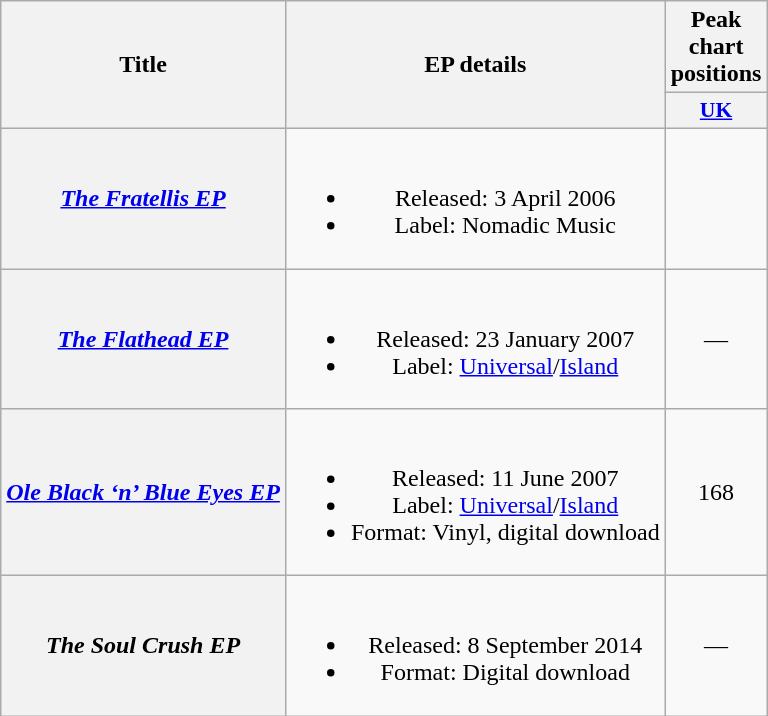<table class="wikitable plainrowheaders" style="text-align:center;" border="1">
<tr>
<th scope="col" rowspan="2">Title</th>
<th scope="col" rowspan="2">EP details</th>
<th scope="col" colspan="1">Peak chart positions</th>
</tr>
<tr>
<th scope="col" style="width:2.2em;font-size:90%;"><a href='#'>UK</a></th>
</tr>
<tr>
<th scope="row"><em><a href='#'>The Fratellis EP</a></em></th>
<td><br><ul><li>Released: 3 April 2006</li><li>Label: Nomadic Music</li></ul></td>
<td> <br></td>
</tr>
<tr>
<th scope="row"><em><a href='#'>The Flathead EP</a></em></th>
<td><br><ul><li>Released: 23 January 2007</li><li>Label: <a href='#'>Universal</a>/<a href='#'>Island</a></li></ul></td>
<td>—</td>
</tr>
<tr>
<th scope="row"><em><a href='#'>Ole Black ‘n’ Blue Eyes EP</a></em></th>
<td><br><ul><li>Released: 11 June 2007</li><li>Label: <a href='#'>Universal</a>/<a href='#'>Island</a></li><li>Format: Vinyl, digital download</li></ul></td>
<td>168 <br></td>
</tr>
<tr>
<th scope="row"><em>The Soul Crush EP</em></th>
<td><br><ul><li>Released: 8 September 2014</li><li>Format: Digital download</li></ul></td>
<td>—</td>
</tr>
</table>
